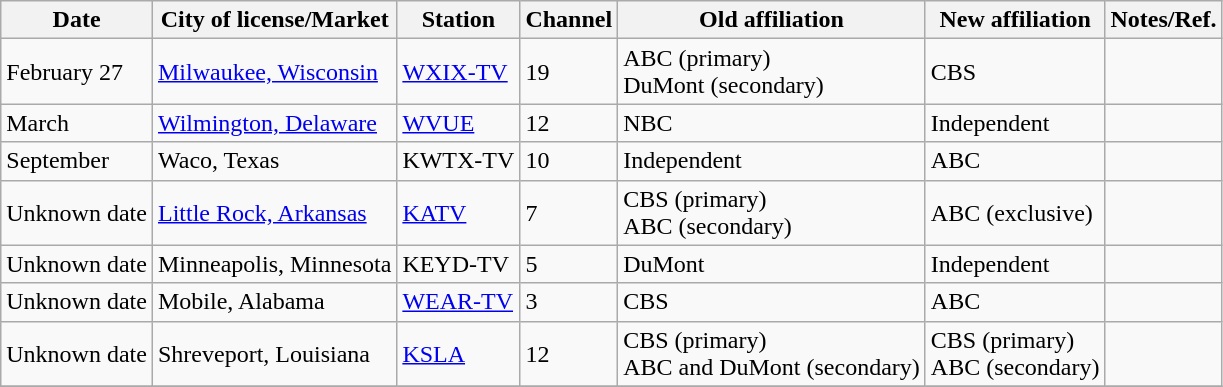<table class="wikitable sortable">
<tr>
<th>Date</th>
<th>City of license/Market</th>
<th>Station</th>
<th>Channel</th>
<th>Old affiliation</th>
<th>New affiliation</th>
<th>Notes/Ref.</th>
</tr>
<tr>
<td>February 27</td>
<td><a href='#'>Milwaukee, Wisconsin</a></td>
<td><a href='#'>WXIX-TV</a></td>
<td>19</td>
<td>ABC (primary) <br> DuMont (secondary)</td>
<td>CBS</td>
<td></td>
</tr>
<tr>
<td>March</td>
<td><a href='#'>Wilmington, Delaware</a></td>
<td><a href='#'>WVUE</a></td>
<td>12</td>
<td>NBC</td>
<td>Independent</td>
<td></td>
</tr>
<tr>
<td>September</td>
<td>Waco, Texas</td>
<td>KWTX-TV</td>
<td>10</td>
<td>Independent</td>
<td>ABC</td>
<td></td>
</tr>
<tr>
<td>Unknown date</td>
<td><a href='#'>Little Rock, Arkansas</a></td>
<td><a href='#'>KATV</a></td>
<td>7</td>
<td>CBS (primary) <br> ABC (secondary)</td>
<td>ABC (exclusive)</td>
<td></td>
</tr>
<tr>
<td>Unknown date</td>
<td>Minneapolis, Minnesota</td>
<td>KEYD-TV</td>
<td>5</td>
<td>DuMont</td>
<td>Independent</td>
<td></td>
</tr>
<tr>
<td>Unknown date</td>
<td>Mobile, Alabama</td>
<td><a href='#'>WEAR-TV</a></td>
<td>3</td>
<td>CBS</td>
<td>ABC</td>
<td></td>
</tr>
<tr>
<td>Unknown date</td>
<td>Shreveport, Louisiana</td>
<td><a href='#'>KSLA</a></td>
<td>12</td>
<td>CBS (primary) <br> ABC and DuMont (secondary)</td>
<td>CBS (primary) <br> ABC (secondary)</td>
<td></td>
</tr>
<tr>
</tr>
</table>
